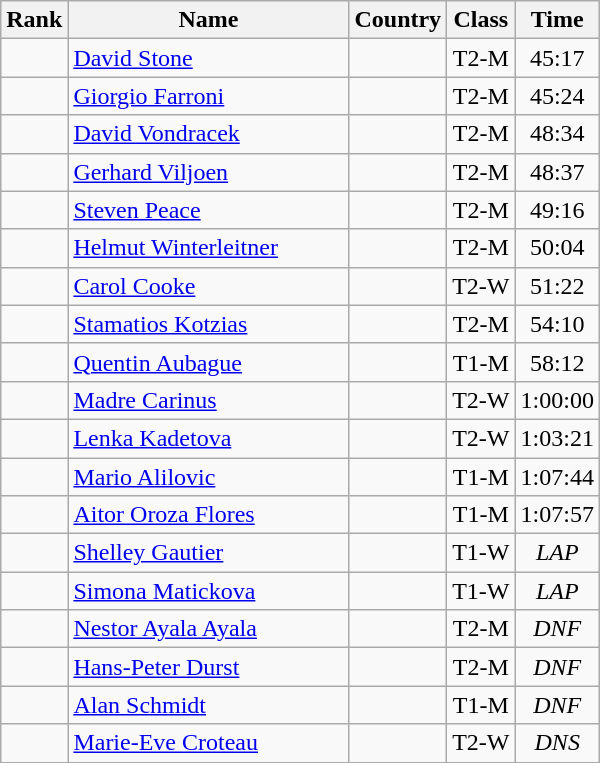<table class="wikitable sortable">
<tr>
<th width=20>Rank</th>
<th width=180>Name</th>
<th>Country</th>
<th>Class</th>
<th>Time</th>
</tr>
<tr>
<td align="center"></td>
<td><a href='#'>David Stone</a></td>
<td></td>
<td align="center">T2-M</td>
<td align="center">45:17</td>
</tr>
<tr>
<td align="center"></td>
<td><a href='#'>Giorgio Farroni</a></td>
<td></td>
<td align="center">T2-M</td>
<td align="center">45:24</td>
</tr>
<tr>
<td align="center"></td>
<td><a href='#'>David Vondracek</a></td>
<td></td>
<td align="center">T2-M</td>
<td align="center">48:34</td>
</tr>
<tr>
<td align="center"></td>
<td><a href='#'>Gerhard Viljoen</a></td>
<td></td>
<td align="center">T2-M</td>
<td align="center">48:37</td>
</tr>
<tr>
<td align="center"></td>
<td><a href='#'>Steven Peace</a></td>
<td></td>
<td align="center">T2-M</td>
<td align="center">49:16</td>
</tr>
<tr>
<td align="center"></td>
<td><a href='#'>Helmut Winterleitner</a></td>
<td></td>
<td align="center">T2-M</td>
<td align="center">50:04</td>
</tr>
<tr>
<td align="center"></td>
<td><a href='#'>Carol Cooke</a></td>
<td></td>
<td align="center">T2-W</td>
<td align="center">51:22</td>
</tr>
<tr>
<td align="center"></td>
<td><a href='#'>Stamatios Kotzias</a></td>
<td></td>
<td align="center">T2-M</td>
<td align="center">54:10</td>
</tr>
<tr>
<td align="center"></td>
<td><a href='#'>Quentin Aubague</a></td>
<td></td>
<td align="center">T1-M</td>
<td align="center">58:12</td>
</tr>
<tr>
<td align="center"></td>
<td><a href='#'>Madre Carinus</a></td>
<td></td>
<td align="center">T2-W</td>
<td align="center">1:00:00</td>
</tr>
<tr>
<td align="center"></td>
<td><a href='#'>Lenka Kadetova</a></td>
<td></td>
<td align="center">T2-W</td>
<td align="center">1:03:21</td>
</tr>
<tr>
<td align="center"></td>
<td><a href='#'>Mario Alilovic</a></td>
<td></td>
<td align="center">T1-M</td>
<td align="center">1:07:44</td>
</tr>
<tr>
<td align="center"></td>
<td><a href='#'>Aitor Oroza Flores</a></td>
<td></td>
<td align="center">T1-M</td>
<td align="center">1:07:57</td>
</tr>
<tr>
<td align="center"></td>
<td><a href='#'>Shelley Gautier</a></td>
<td></td>
<td align="center">T1-W</td>
<td align="center"><em>LAP </em></td>
</tr>
<tr>
<td align="center"></td>
<td><a href='#'>Simona Matickova</a></td>
<td></td>
<td align="center">T1-W</td>
<td align="center"><em>LAP </em></td>
</tr>
<tr>
<td align="center"></td>
<td><a href='#'>Nestor Ayala Ayala</a></td>
<td></td>
<td align="center">T2-M</td>
<td align="center"><em>DNF </em></td>
</tr>
<tr>
<td align="center"></td>
<td><a href='#'>Hans-Peter Durst</a></td>
<td></td>
<td align="center">T2-M</td>
<td align="center"><em>DNF </em></td>
</tr>
<tr>
<td align="center"></td>
<td><a href='#'>Alan Schmidt</a></td>
<td></td>
<td align="center">T1-M</td>
<td align="center"><em>DNF </em></td>
</tr>
<tr>
<td align="center"></td>
<td><a href='#'>Marie-Eve Croteau</a></td>
<td></td>
<td align="center">T2-W</td>
<td align="center"><em>DNS </em></td>
</tr>
</table>
